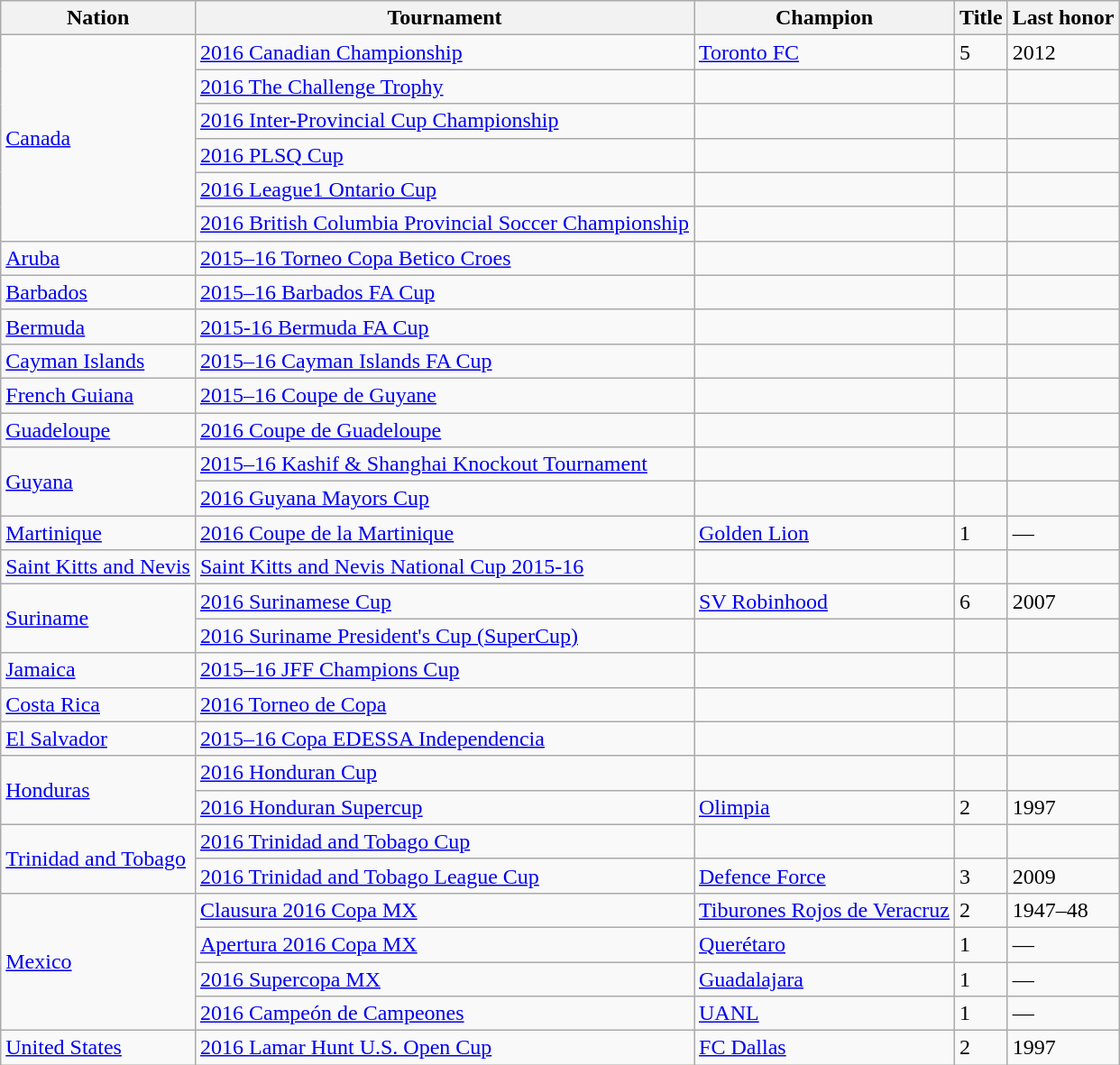<table class="wikitable sortable">
<tr>
<th>Nation</th>
<th>Tournament</th>
<th>Champion</th>
<th data-sort-type="number">Title</th>
<th>Last honor</th>
</tr>
<tr>
<td rowspan=6> <a href='#'>Canada</a></td>
<td><a href='#'>2016 Canadian Championship</a></td>
<td><a href='#'>Toronto FC</a></td>
<td>5</td>
<td>2012</td>
</tr>
<tr>
<td><a href='#'>2016 The Challenge Trophy</a></td>
<td></td>
<td></td>
<td></td>
</tr>
<tr>
<td><a href='#'>2016 Inter-Provincial Cup Championship</a></td>
<td></td>
<td></td>
<td></td>
</tr>
<tr>
<td><a href='#'>2016 PLSQ Cup</a></td>
<td></td>
<td></td>
<td></td>
</tr>
<tr>
<td><a href='#'>2016 League1 Ontario Cup</a></td>
<td></td>
<td></td>
<td></td>
</tr>
<tr>
<td><a href='#'>2016 British Columbia Provincial Soccer Championship</a></td>
<td></td>
<td></td>
<td></td>
</tr>
<tr>
<td> <a href='#'>Aruba</a></td>
<td><a href='#'>2015–16 Torneo Copa Betico Croes</a></td>
<td></td>
<td></td>
<td></td>
</tr>
<tr>
<td> <a href='#'>Barbados</a></td>
<td><a href='#'>2015–16 Barbados FA Cup</a></td>
<td></td>
<td></td>
<td></td>
</tr>
<tr>
<td> <a href='#'>Bermuda</a></td>
<td><a href='#'>2015-16 Bermuda FA Cup</a></td>
<td></td>
<td></td>
<td></td>
</tr>
<tr>
<td> <a href='#'>Cayman Islands</a></td>
<td><a href='#'>2015–16 Cayman Islands FA Cup</a></td>
<td></td>
<td></td>
<td></td>
</tr>
<tr>
<td> <a href='#'>French Guiana</a></td>
<td><a href='#'>2015–16 Coupe de Guyane</a></td>
<td></td>
<td></td>
<td></td>
</tr>
<tr>
<td> <a href='#'>Guadeloupe</a></td>
<td><a href='#'>2016 Coupe de Guadeloupe</a></td>
<td></td>
<td></td>
<td></td>
</tr>
<tr>
<td rowspan=2> <a href='#'>Guyana</a></td>
<td><a href='#'>2015–16 Kashif & Shanghai Knockout Tournament</a></td>
<td></td>
<td></td>
<td></td>
</tr>
<tr>
<td><a href='#'>2016 Guyana Mayors Cup</a></td>
<td></td>
<td></td>
<td></td>
</tr>
<tr>
<td> <a href='#'>Martinique</a></td>
<td><a href='#'>2016 Coupe de la Martinique</a></td>
<td><a href='#'>Golden Lion</a></td>
<td>1</td>
<td>—</td>
</tr>
<tr>
<td> <a href='#'>Saint Kitts and Nevis</a></td>
<td><a href='#'>Saint Kitts and Nevis National Cup 2015-16</a></td>
<td></td>
<td></td>
<td></td>
</tr>
<tr>
<td rowspan=2> <a href='#'>Suriname</a></td>
<td><a href='#'>2016 Surinamese Cup</a></td>
<td><a href='#'>SV Robinhood</a></td>
<td>6</td>
<td>2007</td>
</tr>
<tr>
<td><a href='#'>2016 Suriname President's Cup (SuperCup)</a></td>
<td></td>
<td></td>
<td></td>
</tr>
<tr>
<td> <a href='#'>Jamaica</a></td>
<td><a href='#'>2015–16 JFF Champions Cup</a></td>
<td></td>
<td></td>
<td></td>
</tr>
<tr>
<td> <a href='#'>Costa Rica</a></td>
<td><a href='#'>2016 Torneo de Copa</a></td>
<td></td>
<td></td>
<td></td>
</tr>
<tr>
<td> <a href='#'>El Salvador</a></td>
<td><a href='#'>2015–16 Copa EDESSA Independencia</a></td>
<td></td>
<td></td>
<td></td>
</tr>
<tr>
<td rowspan=2> <a href='#'>Honduras</a></td>
<td><a href='#'>2016 Honduran Cup</a></td>
<td></td>
<td></td>
<td></td>
</tr>
<tr>
<td><a href='#'>2016 Honduran Supercup</a></td>
<td><a href='#'>Olimpia</a></td>
<td>2</td>
<td>1997</td>
</tr>
<tr>
<td rowspan=2> <a href='#'>Trinidad and Tobago</a></td>
<td><a href='#'>2016 Trinidad and Tobago Cup</a></td>
<td></td>
<td></td>
<td></td>
</tr>
<tr>
<td><a href='#'>2016 Trinidad and Tobago League Cup</a></td>
<td><a href='#'>Defence Force</a></td>
<td>3</td>
<td>2009</td>
</tr>
<tr>
<td rowspan=4> <a href='#'>Mexico</a></td>
<td><a href='#'>Clausura 2016 Copa MX</a></td>
<td><a href='#'>Tiburones Rojos de Veracruz</a></td>
<td>2</td>
<td>1947–48</td>
</tr>
<tr>
<td><a href='#'>Apertura 2016 Copa MX</a></td>
<td><a href='#'>Querétaro</a></td>
<td>1</td>
<td>—</td>
</tr>
<tr>
<td><a href='#'>2016 Supercopa MX</a></td>
<td><a href='#'>Guadalajara</a></td>
<td>1</td>
<td>—</td>
</tr>
<tr>
<td><a href='#'>2016 Campeón de Campeones</a></td>
<td><a href='#'>UANL</a></td>
<td>1</td>
<td>—</td>
</tr>
<tr>
<td> <a href='#'>United States</a></td>
<td><a href='#'>2016 Lamar Hunt U.S. Open Cup</a></td>
<td><a href='#'>FC Dallas</a></td>
<td>2</td>
<td>1997</td>
</tr>
</table>
